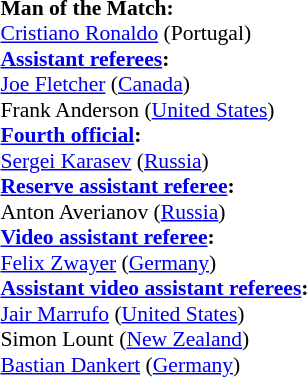<table style="width:100%; font-size:90%;">
<tr>
<td><br><strong>Man of the Match:</strong>
<br><a href='#'>Cristiano Ronaldo</a> (Portugal)<br><strong><a href='#'>Assistant referees</a>:</strong>
<br><a href='#'>Joe Fletcher</a> (<a href='#'>Canada</a>)
<br>Frank Anderson (<a href='#'>United States</a>)
<br><strong><a href='#'>Fourth official</a>:</strong>
<br><a href='#'>Sergei Karasev</a> (<a href='#'>Russia</a>)
<br><strong><a href='#'>Reserve assistant referee</a>:</strong>
<br>Anton Averianov (<a href='#'>Russia</a>)
<br><strong><a href='#'>Video assistant referee</a>:</strong>
<br><a href='#'>Felix Zwayer</a> (<a href='#'>Germany</a>)
<br><strong><a href='#'>Assistant video assistant referees</a>:</strong>
<br><a href='#'>Jair Marrufo</a> (<a href='#'>United States</a>)
<br>Simon Lount (<a href='#'>New Zealand</a>)
<br><a href='#'>Bastian Dankert</a> (<a href='#'>Germany</a>)</td>
</tr>
</table>
